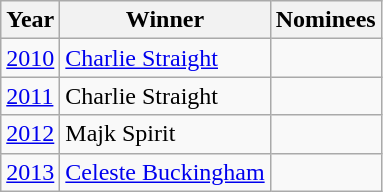<table class="wikitable">
<tr>
<th>Year</th>
<th>Winner</th>
<th>Nominees</th>
</tr>
<tr>
<td><a href='#'>2010</a></td>
<td><a href='#'>Charlie Straight</a></td>
<td></td>
</tr>
<tr>
<td><a href='#'>2011</a></td>
<td>Charlie Straight</td>
<td></td>
</tr>
<tr>
<td><a href='#'>2012</a></td>
<td>Majk Spirit</td>
<td></td>
</tr>
<tr>
<td><a href='#'>2013</a></td>
<td><a href='#'>Celeste Buckingham</a></td>
<td></td>
</tr>
</table>
